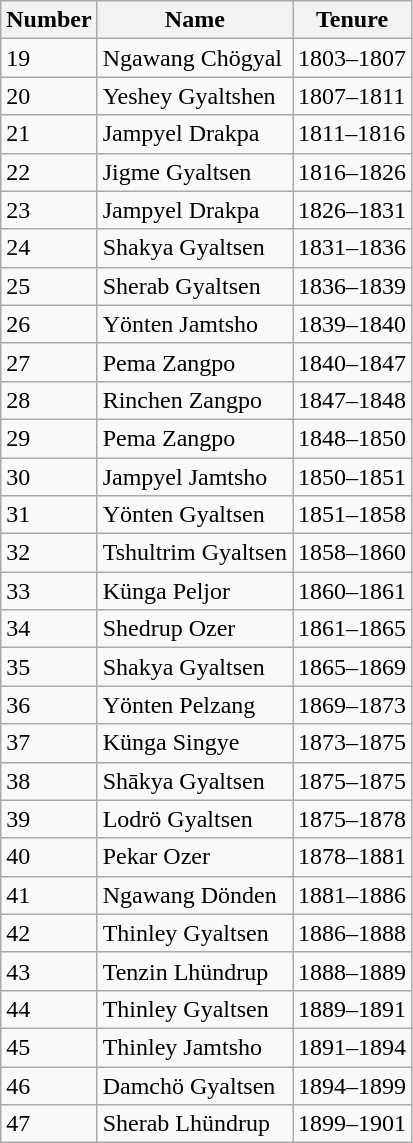<table class="wikitable">
<tr ->
<th>Number</th>
<th>Name</th>
<th>Tenure</th>
</tr>
<tr ->
<td>19</td>
<td>Ngawang Chögyal</td>
<td>1803–1807</td>
</tr>
<tr ->
<td>20</td>
<td>Yeshey Gyaltshen</td>
<td>1807–1811</td>
</tr>
<tr ->
<td>21</td>
<td>Jampyel Drakpa</td>
<td>1811–1816</td>
</tr>
<tr ->
<td>22</td>
<td>Jigme Gyaltsen</td>
<td>1816–1826</td>
</tr>
<tr ->
<td>23</td>
<td>Jampyel Drakpa</td>
<td>1826–1831</td>
</tr>
<tr ->
<td>24</td>
<td>Shakya Gyaltsen</td>
<td>1831–1836</td>
</tr>
<tr ->
<td>25</td>
<td>Sherab Gyaltsen</td>
<td>1836–1839</td>
</tr>
<tr ->
<td>26</td>
<td>Yönten Jamtsho</td>
<td>1839–1840</td>
</tr>
<tr ->
<td>27</td>
<td>Pema Zangpo</td>
<td>1840–1847</td>
</tr>
<tr ->
<td>28</td>
<td>Rinchen Zangpo</td>
<td>1847–1848</td>
</tr>
<tr ->
<td>29</td>
<td>Pema Zangpo</td>
<td>1848–1850</td>
</tr>
<tr ->
<td>30</td>
<td>Jampyel Jamtsho</td>
<td>1850–1851</td>
</tr>
<tr ->
<td>31</td>
<td>Yönten Gyaltsen</td>
<td>1851–1858</td>
</tr>
<tr ->
<td>32</td>
<td>Tshultrim Gyaltsen</td>
<td>1858–1860</td>
</tr>
<tr ->
<td>33</td>
<td>Künga Peljor</td>
<td>1860–1861</td>
</tr>
<tr ->
<td>34</td>
<td>Shedrup Ozer</td>
<td>1861–1865</td>
</tr>
<tr ->
<td>35</td>
<td>Shakya Gyaltsen</td>
<td>1865–1869</td>
</tr>
<tr ->
<td>36</td>
<td>Yönten Pelzang</td>
<td>1869–1873</td>
</tr>
<tr ->
<td>37</td>
<td>Künga Singye</td>
<td>1873–1875</td>
</tr>
<tr ->
<td>38</td>
<td>Shākya Gyaltsen</td>
<td>1875–1875</td>
</tr>
<tr ->
<td>39</td>
<td>Lodrö Gyaltsen</td>
<td>1875–1878</td>
</tr>
<tr ->
<td>40</td>
<td>Pekar Ozer</td>
<td>1878–1881</td>
</tr>
<tr ->
<td>41</td>
<td>Ngawang Dönden</td>
<td>1881–1886</td>
</tr>
<tr ->
<td>42</td>
<td>Thinley Gyaltsen</td>
<td>1886–1888</td>
</tr>
<tr ->
<td>43</td>
<td>Tenzin Lhündrup</td>
<td>1888–1889</td>
</tr>
<tr ->
<td>44</td>
<td>Thinley Gyaltsen</td>
<td>1889–1891</td>
</tr>
<tr ->
<td>45</td>
<td>Thinley Jamtsho</td>
<td>1891–1894</td>
</tr>
<tr ->
<td>46</td>
<td>Damchö Gyaltsen</td>
<td>1894–1899</td>
</tr>
<tr ->
<td>47</td>
<td>Sherab Lhündrup</td>
<td>1899–1901</td>
</tr>
</table>
